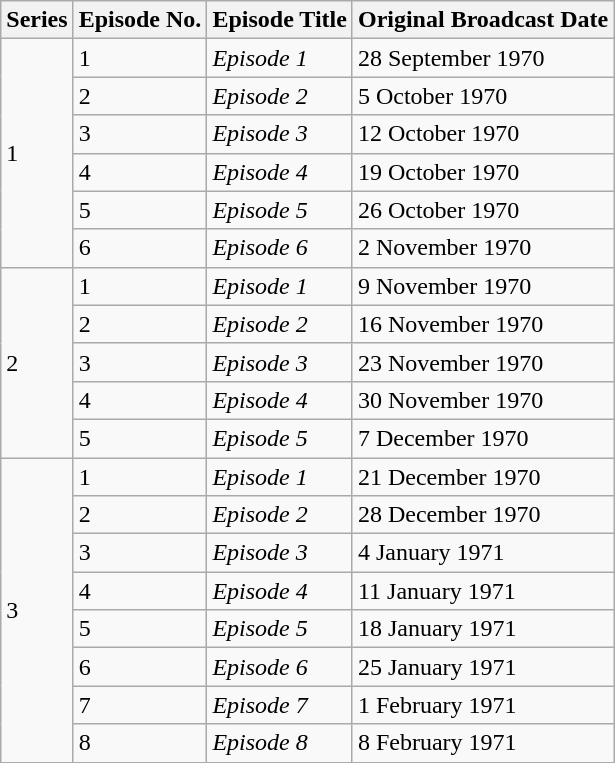<table class="wikitable">
<tr>
<th>Series</th>
<th>Episode No.</th>
<th>Episode Title</th>
<th>Original Broadcast Date</th>
</tr>
<tr>
<td rowspan="6">1</td>
<td>1</td>
<td><em>Episode 1</em></td>
<td>28 September 1970</td>
</tr>
<tr>
<td>2</td>
<td><em>Episode 2 </em></td>
<td>5 October 1970</td>
</tr>
<tr>
<td>3</td>
<td><em>Episode 3 </em></td>
<td>12 October 1970</td>
</tr>
<tr>
<td>4</td>
<td><em>Episode 4 </em></td>
<td>19 October 1970</td>
</tr>
<tr>
<td>5</td>
<td><em>Episode 5 </em></td>
<td>26 October 1970</td>
</tr>
<tr>
<td>6</td>
<td><em>Episode 6 </em></td>
<td>2 November 1970</td>
</tr>
<tr>
<td rowspan="5">2</td>
<td>1</td>
<td><em>Episode 1 </em></td>
<td>9 November 1970</td>
</tr>
<tr>
<td>2</td>
<td><em>Episode 2 </em></td>
<td>16 November 1970</td>
</tr>
<tr>
<td>3</td>
<td><em>Episode 3 </em></td>
<td>23 November 1970</td>
</tr>
<tr>
<td>4</td>
<td><em>Episode 4 </em></td>
<td>30 November 1970</td>
</tr>
<tr>
<td>5</td>
<td><em>Episode 5 </em></td>
<td>7 December 1970</td>
</tr>
<tr>
<td rowspan="8">3</td>
<td>1</td>
<td><em>Episode 1 </em></td>
<td>21 December 1970</td>
</tr>
<tr>
<td>2</td>
<td><em>Episode 2 </em></td>
<td>28 December 1970</td>
</tr>
<tr>
<td>3</td>
<td><em>Episode 3 </em></td>
<td>4 January 1971</td>
</tr>
<tr>
<td>4</td>
<td><em>Episode 4 </em></td>
<td>11 January 1971</td>
</tr>
<tr>
<td>5</td>
<td><em>Episode 5 </em></td>
<td>18 January 1971</td>
</tr>
<tr>
<td>6</td>
<td><em>Episode 6 </em></td>
<td>25 January 1971</td>
</tr>
<tr>
<td>7</td>
<td><em>Episode 7 </em></td>
<td>1 February 1971</td>
</tr>
<tr>
<td>8</td>
<td><em>Episode 8 </em></td>
<td>8 February 1971</td>
</tr>
<tr>
</tr>
</table>
